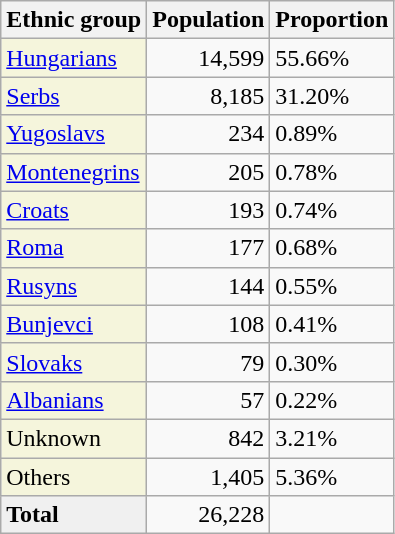<table class="wikitable">
<tr>
<th>Ethnic group</th>
<th>Population</th>
<th>Proportion</th>
</tr>
<tr>
<td style="background:#F5F5DC;"><a href='#'>Hungarians</a></td>
<td align="right">14,599</td>
<td>55.66%</td>
</tr>
<tr>
<td style="background:#F5F5DC;"><a href='#'>Serbs</a></td>
<td align="right">8,185</td>
<td>31.20%</td>
</tr>
<tr>
<td style="background:#F5F5DC;"><a href='#'>Yugoslavs</a></td>
<td align="right">234</td>
<td>0.89%</td>
</tr>
<tr>
<td style="background:#F5F5DC;"><a href='#'>Montenegrins</a></td>
<td align="right">205</td>
<td>0.78%</td>
</tr>
<tr>
<td style="background:#F5F5DC;"><a href='#'>Croats</a></td>
<td align="right">193</td>
<td>0.74%</td>
</tr>
<tr>
<td style="background:#F5F5DC;"><a href='#'>Roma</a></td>
<td align="right">177</td>
<td>0.68%</td>
</tr>
<tr>
<td style="background:#F5F5DC;"><a href='#'>Rusyns</a></td>
<td align="right">144</td>
<td>0.55%</td>
</tr>
<tr>
<td style="background:#F5F5DC;"><a href='#'>Bunjevci</a></td>
<td align="right">108</td>
<td>0.41%</td>
</tr>
<tr>
<td style="background:#F5F5DC;"><a href='#'>Slovaks</a></td>
<td align="right">79</td>
<td>0.30%</td>
</tr>
<tr>
<td style="background:#F5F5DC;"><a href='#'>Albanians</a></td>
<td align="right">57</td>
<td>0.22%</td>
</tr>
<tr>
<td style="background:#F5F5DC;">Unknown</td>
<td align="right">842</td>
<td>3.21%</td>
</tr>
<tr>
<td style="background:#F5F5DC;">Others</td>
<td align="right">1,405</td>
<td>5.36%</td>
</tr>
<tr class="sortbottom">
<td style="background:#F0F0F0;"><strong>Total</strong></td>
<td align="right">26,228</td>
<td></td>
</tr>
</table>
